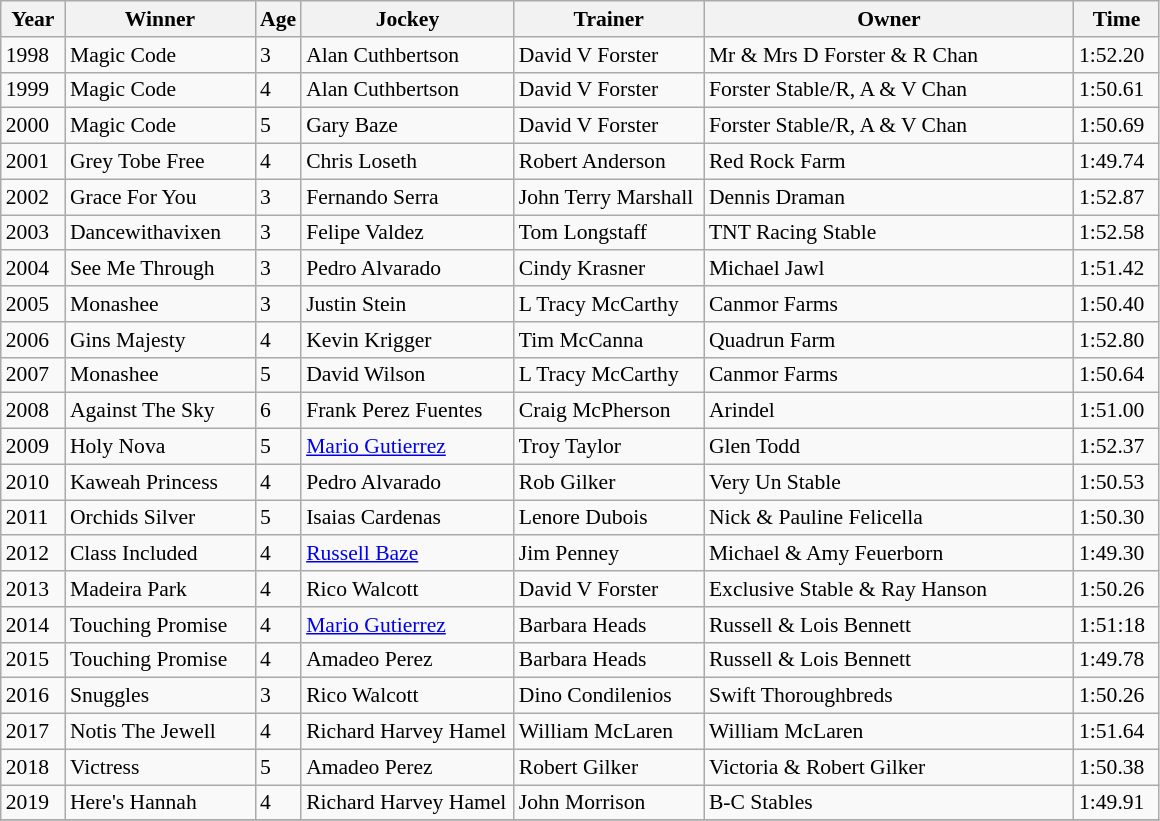<table class="wikitable sortable" style="font-size:90%">
<tr>
<th width="36px">Year<br></th>
<th width="120px">Winner<br></th>
<th width="20px">Age<br></th>
<th width="135px">Jockey<br></th>
<th width="120px">Trainer<br></th>
<th width="240px">Owner<br></th>
<th width="50px">Time<br></th>
</tr>
<tr>
<td>1998</td>
<td>Magic Code</td>
<td>3</td>
<td>Alan Cuthbertson</td>
<td>David V Forster</td>
<td>Mr & Mrs D Forster & R Chan</td>
<td>1:52.20</td>
</tr>
<tr>
<td>1999</td>
<td>Magic Code</td>
<td>4</td>
<td>Alan Cuthbertson</td>
<td>David V Forster</td>
<td>Forster Stable/R, A & V Chan</td>
<td>1:50.61</td>
</tr>
<tr>
<td>2000</td>
<td>Magic Code</td>
<td>5</td>
<td>Gary Baze</td>
<td>David V Forster</td>
<td>Forster Stable/R, A & V Chan</td>
<td>1:50.69</td>
</tr>
<tr>
<td>2001</td>
<td>Grey Tobe Free</td>
<td>4</td>
<td>Chris Loseth</td>
<td>Robert Anderson</td>
<td>Red Rock Farm</td>
<td>1:49.74</td>
</tr>
<tr>
<td>2002</td>
<td>Grace For You</td>
<td>3</td>
<td>Fernando Serra</td>
<td>John Terry Marshall</td>
<td>Dennis Draman</td>
<td>1:52.87</td>
</tr>
<tr>
<td>2003</td>
<td>Dancewithavixen</td>
<td>3</td>
<td>Felipe Valdez</td>
<td>Tom Longstaff</td>
<td>TNT Racing Stable</td>
<td>1:52.58</td>
</tr>
<tr>
<td>2004</td>
<td>See Me Through</td>
<td>3</td>
<td>Pedro Alvarado</td>
<td>Cindy Krasner</td>
<td>Michael Jawl</td>
<td>1:51.42</td>
</tr>
<tr>
<td>2005</td>
<td>Monashee</td>
<td>3</td>
<td>Justin Stein</td>
<td>L Tracy McCarthy</td>
<td>Canmor Farms</td>
<td>1:50.40</td>
</tr>
<tr>
<td>2006</td>
<td>Gins Majesty</td>
<td>4</td>
<td>Kevin Krigger</td>
<td>Tim McCanna</td>
<td>Quadrun Farm</td>
<td>1:52.80</td>
</tr>
<tr>
<td>2007</td>
<td>Monashee</td>
<td>5</td>
<td>David Wilson</td>
<td>L Tracy McCarthy</td>
<td>Canmor Farms</td>
<td>1:50.64</td>
</tr>
<tr>
<td>2008</td>
<td>Against The Sky</td>
<td>6</td>
<td>Frank Perez Fuentes</td>
<td>Craig McPherson</td>
<td>Arindel</td>
<td>1:51.00</td>
</tr>
<tr>
<td>2009</td>
<td>Holy Nova</td>
<td>5</td>
<td><a href='#'>Mario Gutierrez</a></td>
<td>Troy Taylor</td>
<td>Glen Todd</td>
<td>1:52.37</td>
</tr>
<tr>
<td>2010</td>
<td>Kaweah Princess</td>
<td>4</td>
<td>Pedro Alvarado</td>
<td>Rob Gilker</td>
<td>Very Un Stable</td>
<td>1:50.53</td>
</tr>
<tr>
<td>2011</td>
<td>Orchids Silver</td>
<td>5</td>
<td>Isaias Cardenas</td>
<td>Lenore Dubois</td>
<td>Nick & Pauline Felicella</td>
<td>1:50.30</td>
</tr>
<tr>
<td>2012</td>
<td>Class Included</td>
<td>4</td>
<td><a href='#'>Russell Baze</a></td>
<td>Jim Penney</td>
<td>Michael & Amy Feuerborn</td>
<td>1:49.30</td>
</tr>
<tr>
<td>2013</td>
<td>Madeira Park</td>
<td>4</td>
<td>Rico Walcott</td>
<td>David V Forster</td>
<td>Exclusive Stable & Ray Hanson</td>
<td>1:50.26</td>
</tr>
<tr>
<td>2014</td>
<td>Touching Promise</td>
<td>4</td>
<td><a href='#'>Mario Gutierrez</a></td>
<td>Barbara Heads</td>
<td>Russell & Lois Bennett</td>
<td>1:51:18</td>
</tr>
<tr>
<td>2015</td>
<td>Touching Promise</td>
<td>4</td>
<td>Amadeo Perez</td>
<td>Barbara Heads</td>
<td>Russell & Lois Bennett</td>
<td>1:49.78</td>
</tr>
<tr>
<td>2016</td>
<td>Snuggles</td>
<td>3</td>
<td>Rico Walcott</td>
<td>Dino Condilenios</td>
<td>Swift Thoroughbreds</td>
<td>1:50.26</td>
</tr>
<tr>
<td>2017</td>
<td>Notis The Jewell</td>
<td>4</td>
<td>Richard Harvey Hamel</td>
<td>William McLaren</td>
<td>William McLaren</td>
<td>1:51.64</td>
</tr>
<tr>
<td>2018</td>
<td>Victress</td>
<td>5</td>
<td>Amadeo Perez</td>
<td>Robert Gilker</td>
<td>Victoria & Robert Gilker</td>
<td>1:50.38</td>
</tr>
<tr>
<td>2019</td>
<td>Here's Hannah</td>
<td>4</td>
<td>Richard Harvey Hamel</td>
<td>John Morrison</td>
<td>B-C Stables</td>
<td>1:49.91</td>
</tr>
<tr>
</tr>
</table>
